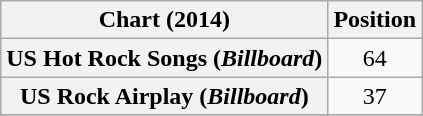<table class="wikitable plainrowheaders sortable">
<tr>
<th>Chart (2014)</th>
<th>Position</th>
</tr>
<tr>
<th scope="row">US Hot Rock Songs (<em>Billboard</em>)</th>
<td style="text-align:center;">64</td>
</tr>
<tr>
<th scope="row">US Rock Airplay (<em>Billboard</em>)</th>
<td style="text-align:center;">37</td>
</tr>
<tr>
</tr>
</table>
